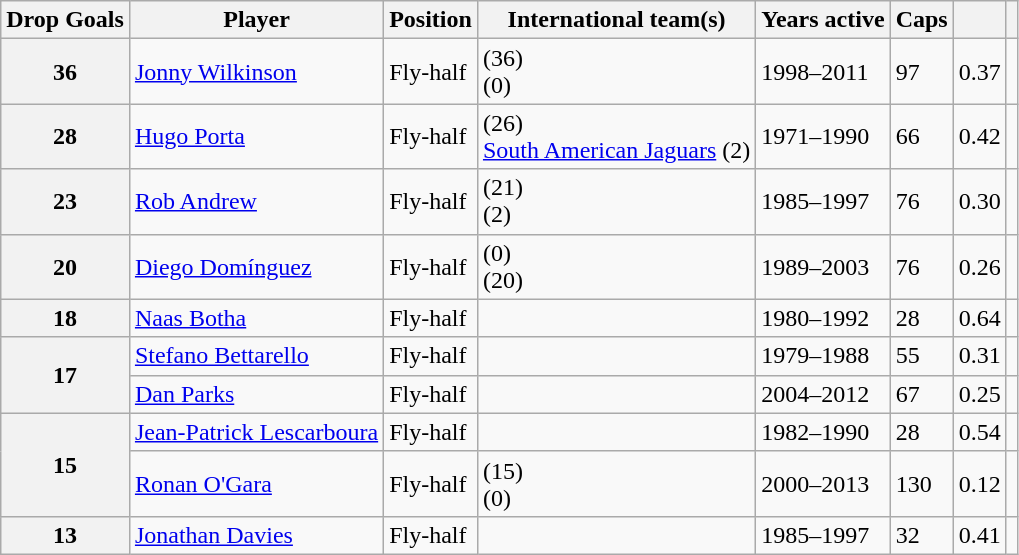<table class="wikitable sortable">
<tr align="left">
<th>Drop Goals</th>
<th>Player</th>
<th>Position</th>
<th>International team(s)</th>
<th>Years active</th>
<th>Caps</th>
<th></th>
<th></th>
</tr>
<tr>
<th>36</th>
<td><a href='#'>Jonny Wilkinson</a></td>
<td>Fly-half</td>
<td> (36)<br> (0)</td>
<td>1998–2011</td>
<td>97</td>
<td>0.37</td>
<td></td>
</tr>
<tr>
<th>28</th>
<td><a href='#'>Hugo Porta</a></td>
<td>Fly-half</td>
<td> (26)<br> <a href='#'>South American Jaguars</a> (2)</td>
<td>1971–1990</td>
<td>66</td>
<td>0.42</td>
<td></td>
</tr>
<tr>
<th>23</th>
<td><a href='#'>Rob Andrew</a></td>
<td>Fly-half</td>
<td> (21)<br> (2)</td>
<td>1985–1997</td>
<td>76</td>
<td>0.30</td>
<td></td>
</tr>
<tr>
<th>20</th>
<td><a href='#'>Diego Domínguez</a></td>
<td>Fly-half</td>
<td> (0)<br> (20)</td>
<td>1989–2003</td>
<td>76</td>
<td>0.26</td>
<td></td>
</tr>
<tr>
<th>18</th>
<td><a href='#'>Naas Botha</a></td>
<td>Fly-half</td>
<td></td>
<td>1980–1992</td>
<td>28</td>
<td>0.64</td>
<td></td>
</tr>
<tr>
<th rowspan=2>17</th>
<td><a href='#'>Stefano Bettarello</a></td>
<td>Fly-half</td>
<td></td>
<td>1979–1988</td>
<td>55</td>
<td>0.31</td>
<td></td>
</tr>
<tr>
<td><a href='#'>Dan Parks</a></td>
<td>Fly-half</td>
<td></td>
<td>2004–2012</td>
<td>67</td>
<td>0.25</td>
<td></td>
</tr>
<tr>
<th rowspan=2>15</th>
<td><a href='#'>Jean-Patrick Lescarboura</a></td>
<td>Fly-half</td>
<td></td>
<td>1982–1990</td>
<td>28</td>
<td>0.54</td>
<td></td>
</tr>
<tr>
<td><a href='#'>Ronan O'Gara</a></td>
<td>Fly-half</td>
<td> (15)<br> (0)</td>
<td>2000–2013</td>
<td>130</td>
<td>0.12</td>
<td></td>
</tr>
<tr>
<th>13</th>
<td><a href='#'>Jonathan Davies</a></td>
<td>Fly-half</td>
<td></td>
<td>1985–1997</td>
<td>32</td>
<td>0.41</td>
<td></td>
</tr>
</table>
